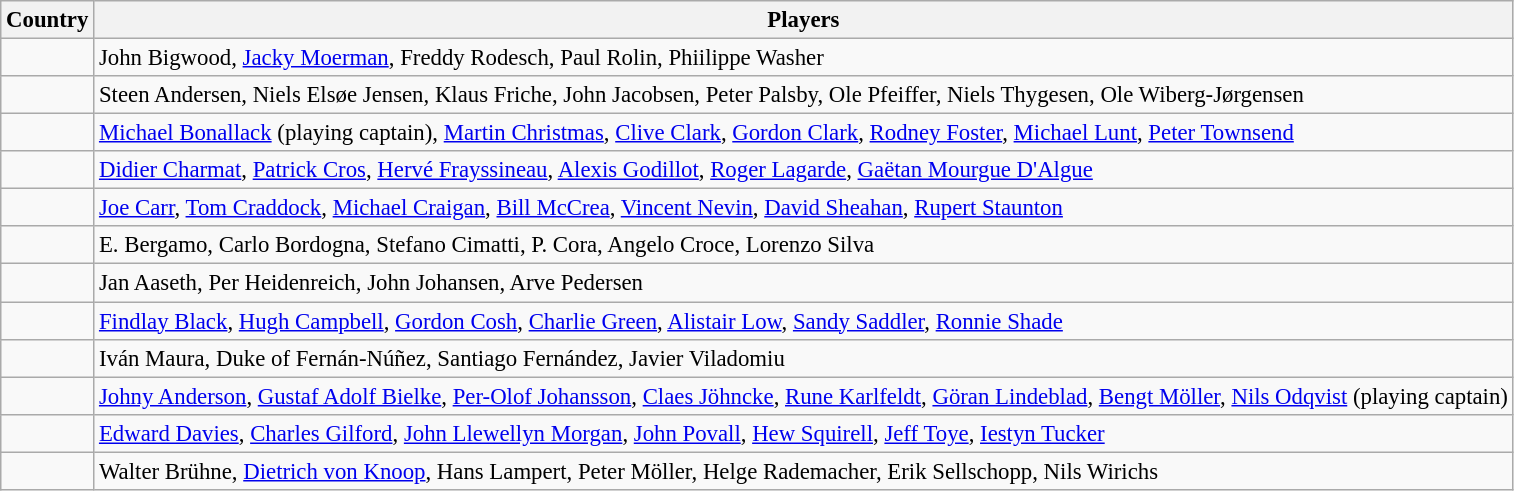<table class="wikitable" style="font-size:95%;">
<tr>
<th>Country</th>
<th>Players</th>
</tr>
<tr>
<td></td>
<td>John Bigwood, <a href='#'>Jacky Moerman</a>, Freddy Rodesch, Paul Rolin, Phiilippe Washer</td>
</tr>
<tr>
<td></td>
<td>Steen Andersen, Niels Elsøe Jensen, Klaus Friche, John Jacobsen, Peter Palsby, Ole Pfeiffer, Niels Thygesen, Ole Wiberg-Jørgensen</td>
</tr>
<tr>
<td></td>
<td><a href='#'>Michael Bonallack</a> (playing captain), <a href='#'>Martin Christmas</a>, <a href='#'>Clive Clark</a>, <a href='#'>Gordon Clark</a>, <a href='#'>Rodney Foster</a>, <a href='#'>Michael Lunt</a>, <a href='#'>Peter Townsend</a></td>
</tr>
<tr>
<td></td>
<td><a href='#'>Didier Charmat</a>, <a href='#'>Patrick Cros</a>, <a href='#'>Hervé Frayssineau</a>, <a href='#'>Alexis Godillot</a>, <a href='#'>Roger Lagarde</a>, <a href='#'>Gaëtan Mourgue D'Algue</a></td>
</tr>
<tr>
<td></td>
<td><a href='#'>Joe Carr</a>, <a href='#'>Tom Craddock</a>, <a href='#'>Michael Craigan</a>, <a href='#'>Bill McCrea</a>, <a href='#'>Vincent Nevin</a>, <a href='#'>David Sheahan</a>, <a href='#'>Rupert Staunton</a></td>
</tr>
<tr>
<td></td>
<td>E. Bergamo, Carlo Bordogna, Stefano Cimatti, P. Cora, Angelo Croce, Lorenzo Silva</td>
</tr>
<tr>
<td></td>
<td>Jan Aaseth, Per Heidenreich, John Johansen,  Arve Pedersen</td>
</tr>
<tr>
<td></td>
<td><a href='#'>Findlay Black</a>, <a href='#'>Hugh Campbell</a>, <a href='#'>Gordon Cosh</a>, <a href='#'>Charlie Green</a>, <a href='#'>Alistair Low</a>, <a href='#'>Sandy Saddler</a>, <a href='#'>Ronnie Shade</a></td>
</tr>
<tr>
<td></td>
<td>Iván Maura, Duke of Fernán-Núñez, Santiago Fernández, Javier Viladomiu</td>
</tr>
<tr>
<td></td>
<td><a href='#'>Johny Anderson</a>, <a href='#'>Gustaf Adolf Bielke</a>, <a href='#'>Per-Olof Johansson</a>, <a href='#'>Claes Jöhncke</a>, <a href='#'>Rune Karlfeldt</a>, <a href='#'>Göran Lindeblad</a>, <a href='#'>Bengt Möller</a>, <a href='#'>Nils Odqvist</a> (playing captain)</td>
</tr>
<tr>
<td></td>
<td><a href='#'>Edward Davies</a>, <a href='#'>Charles Gilford</a>, <a href='#'>John Llewellyn Morgan</a>, <a href='#'>John Povall</a>, <a href='#'>Hew Squirell</a>, <a href='#'>Jeff Toye</a>, <a href='#'>Iestyn Tucker</a></td>
</tr>
<tr>
<td></td>
<td>Walter Brühne, <a href='#'>Dietrich von Knoop</a>, Hans Lampert, Peter Möller, Helge Rademacher, Erik Sellschopp, Nils Wirichs</td>
</tr>
</table>
